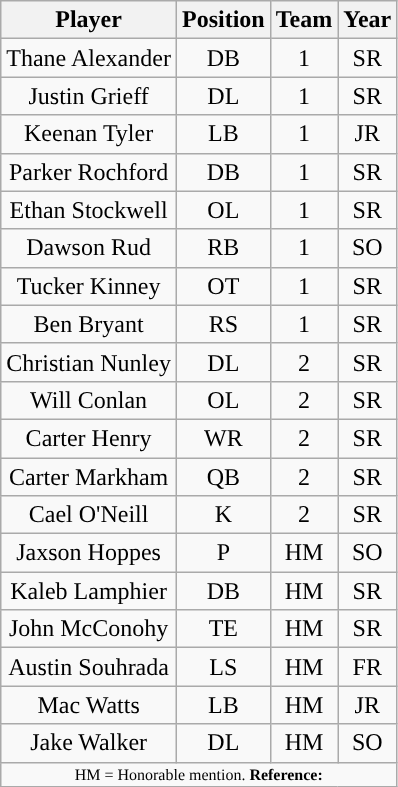<table class="wikitable sortable sortable" style="text-align: center">
<tr align=center>
<th>Player</th>
<th>Position</th>
<th>Team</th>
<th>Year</th>
</tr>
<tr>
<td>Thane Alexander</td>
<td>DB</td>
<td>1</td>
<td>SR</td>
</tr>
<tr>
<td>Justin Grieff</td>
<td>DL</td>
<td>1</td>
<td>SR</td>
</tr>
<tr>
<td>Keenan Tyler</td>
<td>LB</td>
<td>1</td>
<td>JR</td>
</tr>
<tr>
<td>Parker Rochford</td>
<td>DB</td>
<td>1</td>
<td>SR</td>
</tr>
<tr>
<td>Ethan Stockwell</td>
<td>OL</td>
<td>1</td>
<td>SR</td>
</tr>
<tr>
<td>Dawson Rud</td>
<td>RB</td>
<td>1</td>
<td>SO</td>
</tr>
<tr>
<td>Tucker Kinney</td>
<td>OT</td>
<td>1</td>
<td>SR</td>
</tr>
<tr>
<td>Ben Bryant</td>
<td>RS</td>
<td>1</td>
<td>SR</td>
</tr>
<tr>
<td>Christian Nunley</td>
<td>DL</td>
<td>2</td>
<td>SR</td>
</tr>
<tr>
<td>Will Conlan</td>
<td>OL</td>
<td>2</td>
<td>SR</td>
</tr>
<tr>
<td>Carter Henry</td>
<td>WR</td>
<td>2</td>
<td>SR</td>
</tr>
<tr>
<td>Carter Markham</td>
<td>QB</td>
<td>2</td>
<td>SR</td>
</tr>
<tr>
<td>Cael O'Neill</td>
<td>K</td>
<td>2</td>
<td>SR</td>
</tr>
<tr>
<td>Jaxson Hoppes</td>
<td>P</td>
<td>HM</td>
<td>SO</td>
</tr>
<tr>
<td>Kaleb Lamphier</td>
<td>DB</td>
<td>HM</td>
<td>SR</td>
</tr>
<tr>
<td>John McConohy</td>
<td>TE</td>
<td>HM</td>
<td>SR</td>
</tr>
<tr>
<td>Austin Souhrada</td>
<td>LS</td>
<td>HM</td>
<td>FR</td>
</tr>
<tr>
<td>Mac Watts</td>
<td>LB</td>
<td>HM</td>
<td>JR</td>
</tr>
<tr>
<td>Jake Walker</td>
<td>DL</td>
<td>HM</td>
<td>SO</td>
</tr>
<tr class="sortbottom">
<td colspan="4"  style="font-size:8pt; text-align:center;">HM = Honorable mention. <strong>Reference:</strong></td>
</tr>
</table>
